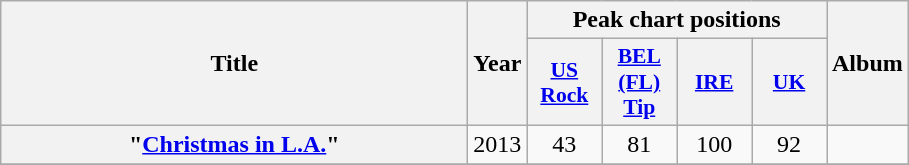<table class="wikitable plainrowheaders" style="text-align:center;">
<tr>
<th scope="col" rowspan="2" style="width:19em;">Title</th>
<th scope="col" rowspan="2">Year</th>
<th scope="col" colspan="4">Peak chart positions</th>
<th scope="col" rowspan="2">Album</th>
</tr>
<tr>
<th scope="col" style="width:3em;font-size:90%;"><a href='#'>US<br>Rock</a><br></th>
<th scope="col" style="width:3em;font-size:90%;"><a href='#'>BEL<br>(FL)<br>Tip</a><br></th>
<th scope="col" style="width:3em;font-size:90%;"><a href='#'>IRE</a><br></th>
<th scope="col" style="width:3em;font-size:90%;"><a href='#'>UK</a><br></th>
</tr>
<tr>
<th scope="row">"<a href='#'>Christmas in L.A.</a>"<br></th>
<td>2013</td>
<td>43</td>
<td>81</td>
<td>100</td>
<td>92</td>
<td></td>
</tr>
<tr>
</tr>
</table>
